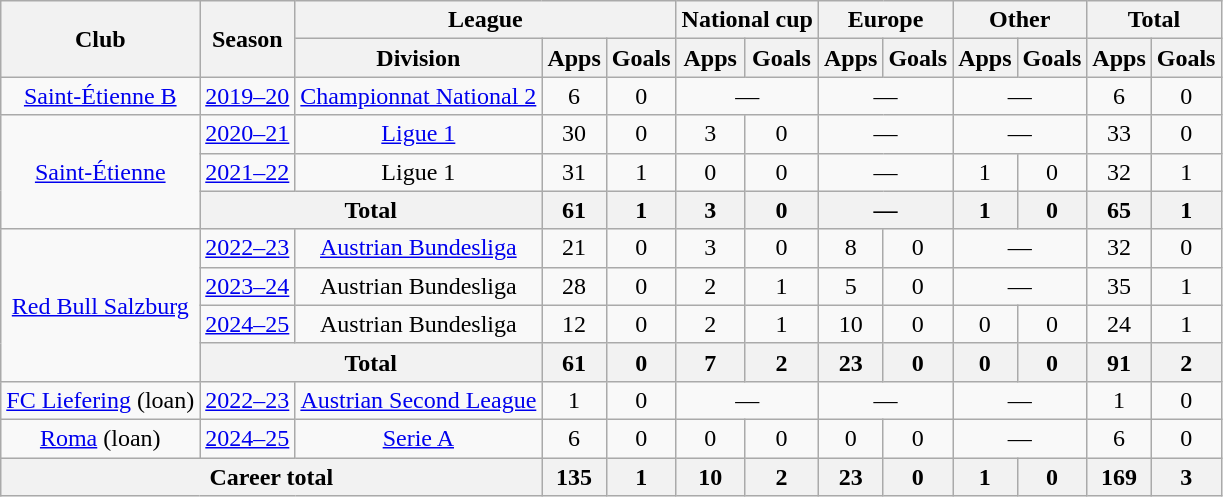<table class="wikitable" style="text-align: center">
<tr>
<th rowspan="2">Club</th>
<th rowspan="2">Season</th>
<th colspan="3">League</th>
<th colspan="2">National cup</th>
<th colspan="2">Europe</th>
<th colspan="2">Other</th>
<th colspan="2">Total</th>
</tr>
<tr>
<th>Division</th>
<th>Apps</th>
<th>Goals</th>
<th>Apps</th>
<th>Goals</th>
<th>Apps</th>
<th>Goals</th>
<th>Apps</th>
<th>Goals</th>
<th>Apps</th>
<th>Goals</th>
</tr>
<tr>
<td><a href='#'>Saint-Étienne B</a></td>
<td><a href='#'>2019–20</a></td>
<td><a href='#'>Championnat National 2</a></td>
<td>6</td>
<td>0</td>
<td colspan="2">—</td>
<td colspan="2">—</td>
<td colspan="2">—</td>
<td>6</td>
<td>0</td>
</tr>
<tr>
<td rowspan="3"><a href='#'>Saint-Étienne</a></td>
<td><a href='#'>2020–21</a></td>
<td><a href='#'>Ligue 1</a></td>
<td>30</td>
<td>0</td>
<td>3</td>
<td>0</td>
<td colspan="2">—</td>
<td colspan="2">—</td>
<td>33</td>
<td>0</td>
</tr>
<tr>
<td><a href='#'>2021–22</a></td>
<td>Ligue 1</td>
<td>31</td>
<td>1</td>
<td>0</td>
<td>0</td>
<td colspan="2">—</td>
<td>1</td>
<td>0</td>
<td>32</td>
<td>1</td>
</tr>
<tr>
<th colspan="2">Total</th>
<th>61</th>
<th>1</th>
<th>3</th>
<th>0</th>
<th colspan="2">—</th>
<th>1</th>
<th>0</th>
<th>65</th>
<th>1</th>
</tr>
<tr>
<td rowspan="4"><a href='#'>Red Bull Salzburg</a></td>
<td><a href='#'>2022–23</a></td>
<td><a href='#'>Austrian Bundesliga</a></td>
<td>21</td>
<td>0</td>
<td>3</td>
<td>0</td>
<td>8</td>
<td>0</td>
<td colspan="2">—</td>
<td>32</td>
<td>0</td>
</tr>
<tr>
<td><a href='#'>2023–24</a></td>
<td>Austrian Bundesliga</td>
<td>28</td>
<td>0</td>
<td>2</td>
<td>1</td>
<td>5</td>
<td>0</td>
<td colspan="2">—</td>
<td>35</td>
<td>1</td>
</tr>
<tr>
<td><a href='#'>2024–25</a></td>
<td>Austrian Bundesliga</td>
<td>12</td>
<td>0</td>
<td>2</td>
<td>1</td>
<td>10</td>
<td>0</td>
<td>0</td>
<td>0</td>
<td>24</td>
<td>1</td>
</tr>
<tr>
<th colspan="2">Total</th>
<th>61</th>
<th>0</th>
<th>7</th>
<th>2</th>
<th>23</th>
<th>0</th>
<th>0</th>
<th>0</th>
<th>91</th>
<th>2</th>
</tr>
<tr>
<td><a href='#'>FC Liefering</a> (loan)</td>
<td><a href='#'>2022–23</a></td>
<td><a href='#'>Austrian Second League</a></td>
<td>1</td>
<td>0</td>
<td colspan="2">—</td>
<td colspan="2">—</td>
<td colspan="2">—</td>
<td>1</td>
<td>0</td>
</tr>
<tr>
<td><a href='#'>Roma</a> (loan)</td>
<td><a href='#'>2024–25</a></td>
<td><a href='#'>Serie A</a></td>
<td>6</td>
<td>0</td>
<td>0</td>
<td>0</td>
<td>0</td>
<td>0</td>
<td colspan="2">—</td>
<td>6</td>
<td>0</td>
</tr>
<tr>
<th colspan="3">Career total</th>
<th>135</th>
<th>1</th>
<th>10</th>
<th>2</th>
<th>23</th>
<th>0</th>
<th>1</th>
<th>0</th>
<th>169</th>
<th>3</th>
</tr>
</table>
